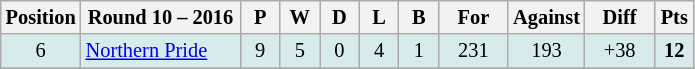<table class="wikitable" style="text-align:center; font-size:85%;">
<tr>
<th width=40 abbr="Position">Position</th>
<th width=100>Round 10 – 2016</th>
<th width=20 abbr="Played">P</th>
<th width=20 abbr="Won">W</th>
<th width=20 abbr="Drawn">D</th>
<th width=20 abbr="Lost">L</th>
<th width=20 abbr="Bye">B</th>
<th width=40 abbr="Points for">For</th>
<th width=40 abbr="Points against">Against</th>
<th width=40 abbr="Points difference">Diff</th>
<th width=20 abbr="Points">Pts</th>
</tr>
<tr style="background: #d7ebed;">
<td>6</td>
<td style="text-align:left;"> <a href='#'>Northern Pride</a></td>
<td>9</td>
<td>5</td>
<td>0</td>
<td>4</td>
<td>1</td>
<td>231</td>
<td>193</td>
<td>+38</td>
<td><strong>12</strong></td>
</tr>
<tr>
</tr>
</table>
